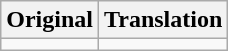<table class="wikitable">
<tr>
<th scope="col">Original</th>
<th scope="col">Translation</th>
</tr>
<tr>
<td></td>
<td></td>
</tr>
</table>
